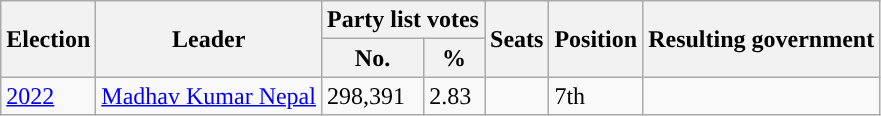<table class="wikitable">
<tr>
<th rowspan="2" style="background-color:">Election</th>
<th rowspan="2" style="background-color:">Leader</th>
<th colspan="2" style="background-color:">Party list votes</th>
<th rowspan="2" style="background-color:">Seats</th>
<th rowspan="2" style="background-color:">Position</th>
<th rowspan="2" style="background-color:">Resulting government</th>
</tr>
<tr>
<th style="background-color:">No.</th>
<th style="background-color:">%</th>
</tr>
<tr>
<td><a href='#'>2022</a></td>
<td><a href='#'>Madhav Kumar Nepal</a></td>
<td>298,391</td>
<td>2.83</td>
<td style="text-align:center;"></td>
<td>7th</td>
<td></td>
</tr>
</table>
